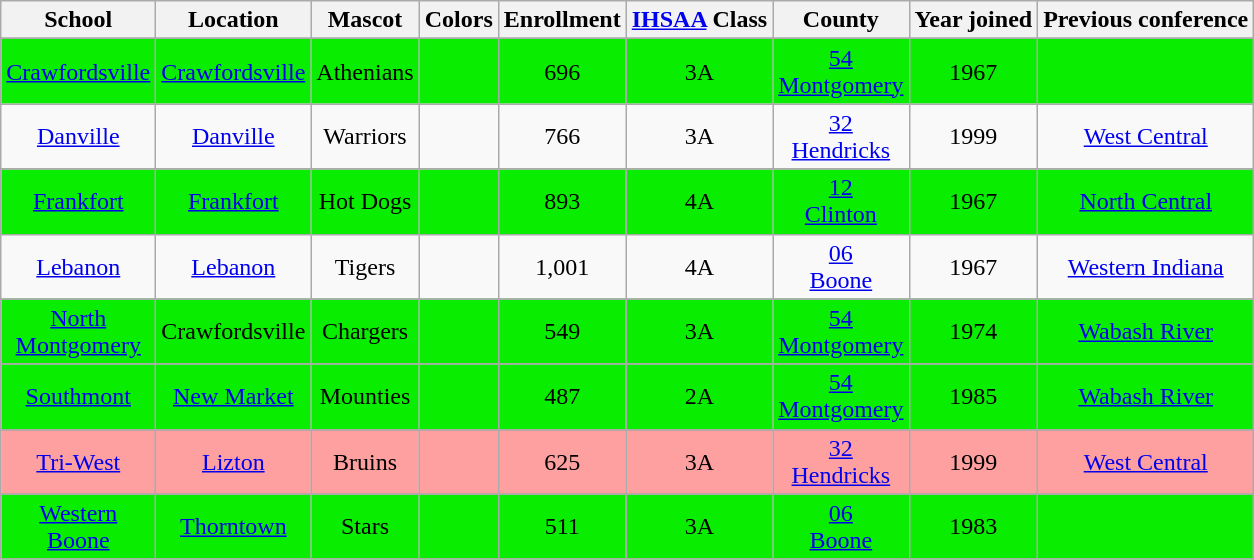<table class="wikitable" style="text-align:center;">
<tr>
<th>School</th>
<th>Location</th>
<th>Mascot</th>
<th>Colors</th>
<th>Enrollment</th>
<th><a href='#'>IHSAA</a> Class</th>
<th>County</th>
<th>Year joined</th>
<th>Previous conference</th>
</tr>
<tr>
</tr>
<tr bgcolor=##90EE90>
<td><a href='#'>Crawfordsville</a></td>
<td><a href='#'>Crawfordsville</a></td>
<td>Athenians</td>
<td> </td>
<td>696</td>
<td>3A</td>
<td><a href='#'>54 <br> Montgomery</a></td>
<td>1967</td>
<td></td>
</tr>
<tr>
<td><a href='#'>Danville</a></td>
<td><a href='#'>Danville</a></td>
<td>Warriors</td>
<td> </td>
<td>766</td>
<td>3A</td>
<td><a href='#'>32 <br> Hendricks</a></td>
<td>1999</td>
<td><a href='#'>West Central</a></td>
</tr>
<tr>
</tr>
<tr bgcolor=##90EE90>
<td><a href='#'>Frankfort</a></td>
<td><a href='#'>Frankfort</a></td>
<td>Hot Dogs</td>
<td> </td>
<td>893</td>
<td>4A</td>
<td><a href='#'>12 <br> Clinton</a></td>
<td>1967</td>
<td><a href='#'>North Central</a></td>
</tr>
<tr>
<td><a href='#'>Lebanon</a></td>
<td><a href='#'>Lebanon</a></td>
<td>Tigers</td>
<td> </td>
<td>1,001</td>
<td>4A</td>
<td><a href='#'>06 <br> Boone</a></td>
<td>1967</td>
<td><a href='#'>Western Indiana</a></td>
</tr>
<tr>
</tr>
<tr bgcolor=##90EE90>
<td><a href='#'>North <br> Montgomery</a></td>
<td>Crawfordsville</td>
<td>Chargers</td>
<td> </td>
<td>549</td>
<td>3A</td>
<td><a href='#'>54 <br> Montgomery</a></td>
<td>1974</td>
<td><a href='#'>Wabash River</a></td>
</tr>
<tr>
</tr>
<tr bgcolor=##90EE90>
<td><a href='#'>Southmont</a></td>
<td><a href='#'>New Market</a></td>
<td>Mounties</td>
<td> </td>
<td>487</td>
<td>2A</td>
<td><a href='#'>54 <br> Montgomery</a></td>
<td>1985</td>
<td><a href='#'>Wabash River</a></td>
</tr>
<tr>
</tr>
<tr bgcolor=#ffa0a0>
<td><a href='#'>Tri-West</a></td>
<td><a href='#'>Lizton</a></td>
<td>Bruins</td>
<td> </td>
<td>625</td>
<td>3A</td>
<td><a href='#'>32 <br> Hendricks</a></td>
<td>1999</td>
<td><a href='#'>West Central</a></td>
</tr>
<tr>
</tr>
<tr bgcolor=##90EE90>
<td><a href='#'>Western <br> Boone</a></td>
<td><a href='#'>Thorntown</a></td>
<td>Stars</td>
<td> </td>
<td>511</td>
<td>3A</td>
<td><a href='#'>06 <br> Boone</a></td>
<td>1983</td>
<td></td>
</tr>
</table>
